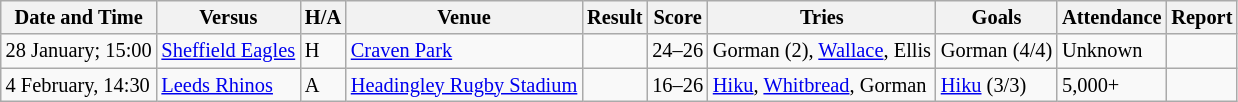<table class="wikitable" style="font-size:85%;">
<tr>
<th>Date and Time</th>
<th>Versus</th>
<th>H/A</th>
<th>Venue</th>
<th>Result</th>
<th>Score</th>
<th>Tries</th>
<th>Goals</th>
<th>Attendance</th>
<th>Report</th>
</tr>
<tr>
<td>28 January; 15:00</td>
<td> <a href='#'>Sheffield Eagles</a></td>
<td>H</td>
<td><a href='#'>Craven Park</a></td>
<td></td>
<td>24–26</td>
<td>Gorman (2), <a href='#'>Wallace</a>, Ellis</td>
<td>Gorman (4/4)</td>
<td>Unknown</td>
<td></td>
</tr>
<tr>
<td>4 February, 14:30</td>
<td> <a href='#'>Leeds Rhinos</a></td>
<td>A</td>
<td><a href='#'>Headingley Rugby Stadium</a></td>
<td></td>
<td>16–26</td>
<td><a href='#'>Hiku</a>, <a href='#'>Whitbread</a>, Gorman</td>
<td><a href='#'>Hiku</a> (3/3)</td>
<td>5,000+</td>
<td></td>
</tr>
</table>
